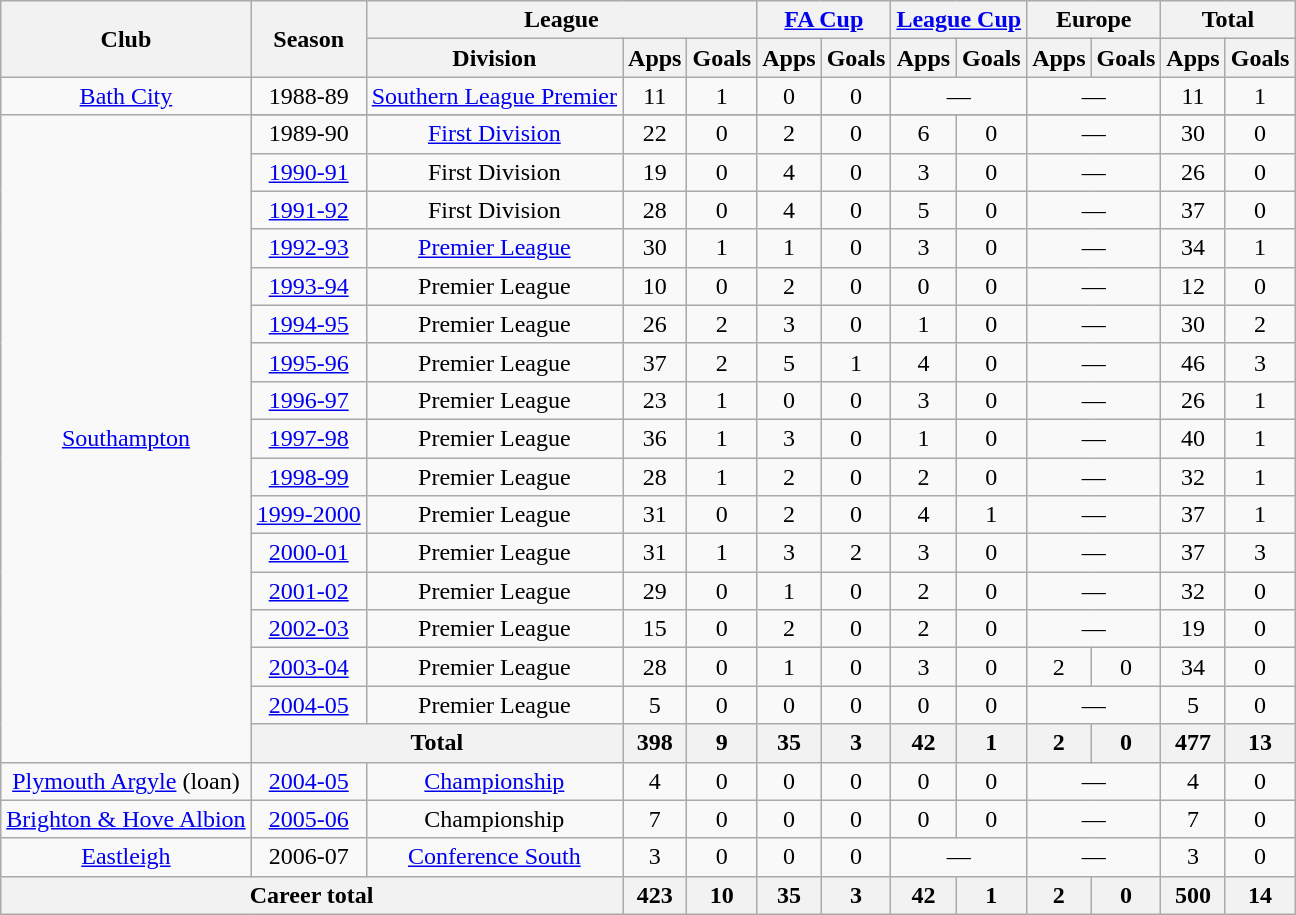<table class=wikitable style=text-align:center>
<tr>
<th rowspan=2>Club</th>
<th rowspan=2>Season</th>
<th colspan=3>League</th>
<th colspan=2><a href='#'>FA Cup</a></th>
<th colspan=2><a href='#'>League Cup</a></th>
<th colspan=2>Europe</th>
<th colspan=2>Total</th>
</tr>
<tr>
<th>Division</th>
<th>Apps</th>
<th>Goals</th>
<th>Apps</th>
<th>Goals</th>
<th>Apps</th>
<th>Goals</th>
<th>Apps</th>
<th>Goals</th>
<th>Apps</th>
<th>Goals</th>
</tr>
<tr>
<td><a href='#'>Bath City</a></td>
<td>1988-89</td>
<td><a href='#'>Southern League Premier</a></td>
<td>11</td>
<td>1</td>
<td>0</td>
<td>0</td>
<td colspan=2>—</td>
<td colspan=2>—</td>
<td>11</td>
<td>1</td>
</tr>
<tr>
<td rowspan=18><a href='#'>Southampton</a></td>
</tr>
<tr>
<td>1989-90</td>
<td><a href='#'>First Division</a></td>
<td>22</td>
<td>0</td>
<td>2</td>
<td>0</td>
<td>6</td>
<td>0</td>
<td colspan=2>—</td>
<td>30</td>
<td>0</td>
</tr>
<tr>
<td><a href='#'>1990-91</a></td>
<td>First Division</td>
<td>19</td>
<td>0</td>
<td>4</td>
<td>0</td>
<td>3</td>
<td>0</td>
<td colspan=2>—</td>
<td>26</td>
<td>0</td>
</tr>
<tr>
<td><a href='#'>1991-92</a></td>
<td>First Division</td>
<td>28</td>
<td>0</td>
<td>4</td>
<td>0</td>
<td>5</td>
<td>0</td>
<td colspan=2>—</td>
<td>37</td>
<td>0</td>
</tr>
<tr>
<td><a href='#'>1992-93</a></td>
<td><a href='#'>Premier League</a></td>
<td>30</td>
<td>1</td>
<td>1</td>
<td>0</td>
<td>3</td>
<td>0</td>
<td colspan=2>—</td>
<td>34</td>
<td>1</td>
</tr>
<tr>
<td><a href='#'>1993-94</a></td>
<td>Premier League</td>
<td>10</td>
<td>0</td>
<td>2</td>
<td>0</td>
<td>0</td>
<td>0</td>
<td colspan=2>—</td>
<td>12</td>
<td>0</td>
</tr>
<tr>
<td><a href='#'>1994-95</a></td>
<td>Premier League</td>
<td>26</td>
<td>2</td>
<td>3</td>
<td>0</td>
<td>1</td>
<td>0</td>
<td colspan=2>—</td>
<td>30</td>
<td>2</td>
</tr>
<tr>
<td><a href='#'>1995-96</a></td>
<td>Premier League</td>
<td>37</td>
<td>2</td>
<td>5</td>
<td>1</td>
<td>4</td>
<td>0</td>
<td colspan=2>—</td>
<td>46</td>
<td>3</td>
</tr>
<tr>
<td><a href='#'>1996-97</a></td>
<td>Premier League</td>
<td>23</td>
<td>1</td>
<td>0</td>
<td>0</td>
<td>3</td>
<td>0</td>
<td colspan=2>—</td>
<td>26</td>
<td>1</td>
</tr>
<tr>
<td><a href='#'>1997-98</a></td>
<td>Premier League</td>
<td>36</td>
<td>1</td>
<td>3</td>
<td>0</td>
<td>1</td>
<td>0</td>
<td colspan=2>—</td>
<td>40</td>
<td>1</td>
</tr>
<tr>
<td><a href='#'>1998-99</a></td>
<td>Premier League</td>
<td>28</td>
<td>1</td>
<td>2</td>
<td>0</td>
<td>2</td>
<td>0</td>
<td colspan=2>—</td>
<td>32</td>
<td>1</td>
</tr>
<tr>
<td><a href='#'>1999-2000</a></td>
<td>Premier League</td>
<td>31</td>
<td>0</td>
<td>2</td>
<td>0</td>
<td>4</td>
<td>1</td>
<td colspan=2>—</td>
<td>37</td>
<td>1</td>
</tr>
<tr>
<td><a href='#'>2000-01</a></td>
<td>Premier League</td>
<td>31</td>
<td>1</td>
<td>3</td>
<td>2</td>
<td>3</td>
<td>0</td>
<td colspan=2>—</td>
<td>37</td>
<td>3</td>
</tr>
<tr>
<td><a href='#'>2001-02</a></td>
<td>Premier League</td>
<td>29</td>
<td>0</td>
<td>1</td>
<td>0</td>
<td>2</td>
<td>0</td>
<td colspan=2>—</td>
<td>32</td>
<td>0</td>
</tr>
<tr>
<td><a href='#'>2002-03</a></td>
<td>Premier League</td>
<td>15</td>
<td>0</td>
<td>2</td>
<td>0</td>
<td>2</td>
<td>0</td>
<td colspan=2>—</td>
<td>19</td>
<td>0</td>
</tr>
<tr>
<td><a href='#'>2003-04</a></td>
<td>Premier League</td>
<td>28</td>
<td>0</td>
<td>1</td>
<td>0</td>
<td>3</td>
<td>0</td>
<td>2</td>
<td>0</td>
<td>34</td>
<td>0</td>
</tr>
<tr>
<td><a href='#'>2004-05</a></td>
<td>Premier League</td>
<td>5</td>
<td>0</td>
<td>0</td>
<td>0</td>
<td>0</td>
<td>0</td>
<td colspan=2>—</td>
<td>5</td>
<td>0</td>
</tr>
<tr>
<th colspan=2>Total</th>
<th>398</th>
<th>9</th>
<th>35</th>
<th>3</th>
<th>42</th>
<th>1</th>
<th>2</th>
<th>0</th>
<th>477</th>
<th>13</th>
</tr>
<tr>
<td><a href='#'>Plymouth Argyle</a> (loan)</td>
<td><a href='#'>2004-05</a></td>
<td><a href='#'>Championship</a></td>
<td>4</td>
<td>0</td>
<td>0</td>
<td>0</td>
<td>0</td>
<td>0</td>
<td colspan=2>—</td>
<td>4</td>
<td>0</td>
</tr>
<tr>
<td><a href='#'>Brighton & Hove Albion</a></td>
<td><a href='#'>2005-06</a></td>
<td>Championship</td>
<td>7</td>
<td>0</td>
<td>0</td>
<td>0</td>
<td>0</td>
<td>0</td>
<td colspan=2>—</td>
<td>7</td>
<td>0</td>
</tr>
<tr>
<td><a href='#'>Eastleigh</a></td>
<td>2006-07</td>
<td><a href='#'>Conference South</a></td>
<td>3</td>
<td>0</td>
<td>0</td>
<td>0</td>
<td colspan=2>—</td>
<td colspan=2>—</td>
<td>3</td>
<td>0</td>
</tr>
<tr>
<th colspan=3>Career total</th>
<th>423</th>
<th>10</th>
<th>35</th>
<th>3</th>
<th>42</th>
<th>1</th>
<th>2</th>
<th>0</th>
<th>500</th>
<th>14</th>
</tr>
</table>
